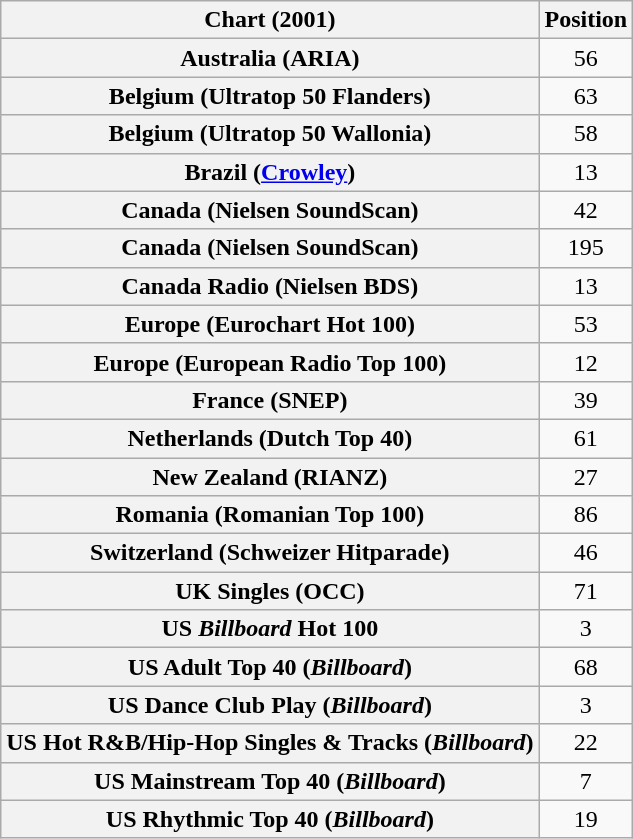<table class="wikitable sortable plainrowheaders" style="text-align:center">
<tr>
<th scope="col">Chart (2001)</th>
<th scope="col">Position</th>
</tr>
<tr>
<th scope="row">Australia (ARIA)</th>
<td>56</td>
</tr>
<tr>
<th scope="row">Belgium (Ultratop 50 Flanders)</th>
<td>63</td>
</tr>
<tr>
<th scope="row">Belgium (Ultratop 50 Wallonia)</th>
<td>58</td>
</tr>
<tr>
<th scope="row">Brazil (<a href='#'>Crowley</a>)</th>
<td>13</td>
</tr>
<tr>
<th scope="row">Canada (Nielsen SoundScan)</th>
<td>42</td>
</tr>
<tr>
<th scope="row">Canada (Nielsen SoundScan)<br></th>
<td>195</td>
</tr>
<tr>
<th scope="row">Canada Radio (Nielsen BDS)</th>
<td>13</td>
</tr>
<tr>
<th scope="row">Europe (Eurochart Hot 100)</th>
<td>53</td>
</tr>
<tr>
<th scope="row">Europe (European Radio Top 100)</th>
<td>12</td>
</tr>
<tr>
<th scope="row">France (SNEP)</th>
<td>39</td>
</tr>
<tr>
<th scope="row">Netherlands (Dutch Top 40)</th>
<td>61</td>
</tr>
<tr>
<th scope="row">New Zealand (RIANZ)</th>
<td>27</td>
</tr>
<tr>
<th scope="row">Romania (Romanian Top 100)</th>
<td>86</td>
</tr>
<tr>
<th scope="row">Switzerland (Schweizer Hitparade)</th>
<td>46</td>
</tr>
<tr>
<th scope="row">UK Singles (OCC)</th>
<td>71</td>
</tr>
<tr>
<th scope="row">US <em>Billboard</em> Hot 100</th>
<td>3</td>
</tr>
<tr>
<th scope="row">US Adult Top 40 (<em>Billboard</em>)</th>
<td>68</td>
</tr>
<tr>
<th scope="row">US Dance Club Play (<em>Billboard</em>)</th>
<td>3</td>
</tr>
<tr>
<th scope="row">US Hot R&B/Hip-Hop Singles & Tracks (<em>Billboard</em>)</th>
<td>22</td>
</tr>
<tr>
<th scope="row">US Mainstream Top 40 (<em>Billboard</em>)</th>
<td>7</td>
</tr>
<tr>
<th scope="row">US Rhythmic Top 40 (<em>Billboard</em>)</th>
<td>19</td>
</tr>
</table>
